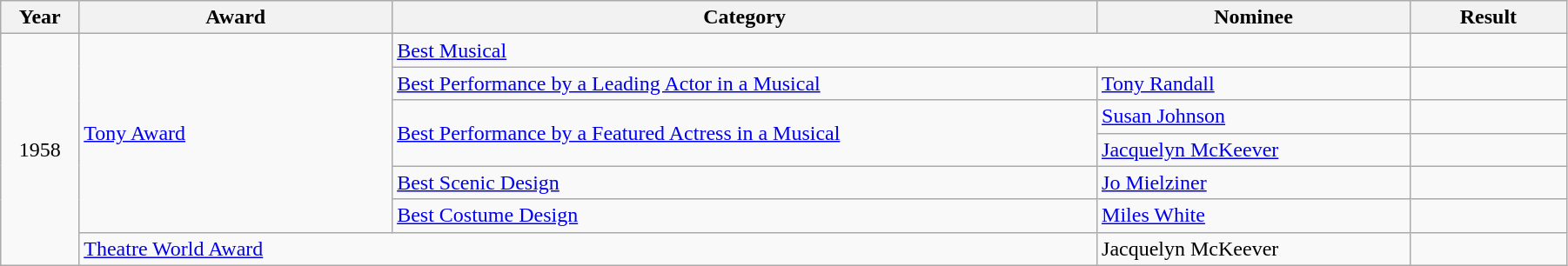<table class="wikitable" width="95%">
<tr>
<th width="5%">Year</th>
<th width="20%">Award</th>
<th width="45%">Category</th>
<th width="20%">Nominee</th>
<th width="10%">Result</th>
</tr>
<tr>
<td rowspan="7" align="center">1958</td>
<td rowspan="6"><a href='#'>Tony Award</a></td>
<td colspan="2"><a href='#'>Best Musical</a></td>
<td></td>
</tr>
<tr>
<td><a href='#'>Best Performance by a Leading Actor in a Musical</a></td>
<td><a href='#'>Tony Randall</a></td>
<td></td>
</tr>
<tr>
<td rowspan="2"><a href='#'>Best Performance by a Featured Actress in a Musical</a></td>
<td><a href='#'>Susan Johnson</a></td>
<td></td>
</tr>
<tr>
<td><a href='#'> Jacquelyn McKeever</a></td>
<td></td>
</tr>
<tr>
<td><a href='#'>Best Scenic Design</a></td>
<td><a href='#'>Jo Mielziner</a></td>
<td></td>
</tr>
<tr>
<td><a href='#'>Best Costume Design</a></td>
<td><a href='#'>Miles White</a></td>
<td></td>
</tr>
<tr>
<td colspan="2"><a href='#'>Theatre World Award</a></td>
<td>Jacquelyn McKeever</td>
<td></td>
</tr>
</table>
